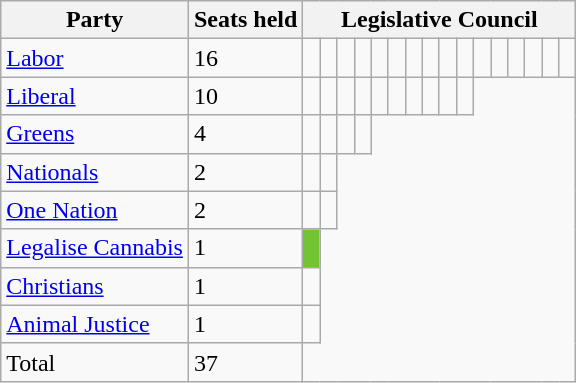<table class="wikitable">
<tr>
<th>Party</th>
<th>Seats held</th>
<th colspan="16">Legislative Council</th>
</tr>
<tr>
<td><a href='#'>Labor</a></td>
<td>16</td>
<td> </td>
<td> </td>
<td> </td>
<td> </td>
<td> </td>
<td> </td>
<td> </td>
<td> </td>
<td> </td>
<td> </td>
<td> </td>
<td> </td>
<td> </td>
<td> </td>
<td> </td>
<td> </td>
</tr>
<tr>
<td><a href='#'>Liberal</a></td>
<td>10</td>
<td> </td>
<td> </td>
<td> </td>
<td> </td>
<td> </td>
<td> </td>
<td> </td>
<td> </td>
<td> </td>
<td> </td>
</tr>
<tr>
<td><a href='#'>Greens</a></td>
<td>4</td>
<td> </td>
<td> </td>
<td> </td>
<td> </td>
</tr>
<tr>
<td><a href='#'>Nationals</a></td>
<td>2</td>
<td> </td>
<td> </td>
</tr>
<tr>
<td><a href='#'>One Nation</a></td>
<td>2</td>
<td> </td>
<td> </td>
</tr>
<tr>
<td><a href='#'>Legalise Cannabis</a></td>
<td>1</td>
<td style="background:#72c432;"> </td>
</tr>
<tr>
<td><a href='#'>Christians</a></td>
<td>1</td>
<td> </td>
</tr>
<tr>
<td><a href='#'>Animal Justice</a></td>
<td>1</td>
<td> </td>
</tr>
<tr>
<td>Total</td>
<td>37</td>
</tr>
</table>
